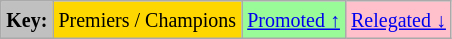<table class="wikitable">
<tr>
<td style="background:Silver;"><small><strong>Key:</strong></small></td>
<td style="background:Gold;"><small>Premiers / Champions</small></td>
<td style="background:PaleGreen;"><small><a href='#'>Promoted ↑</a></small></td>
<td style="background:Pink;"><small><a href='#'>Relegated ↓</a></small></td>
</tr>
</table>
